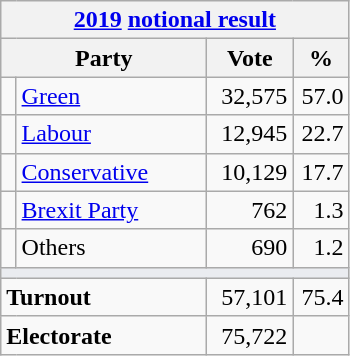<table class="wikitable">
<tr>
<th colspan="4"><a href='#'>2019</a> <a href='#'>notional result</a></th>
</tr>
<tr>
<th bgcolor="#DDDDFF" width="130px" colspan="2">Party</th>
<th bgcolor="#DDDDFF" width="50px">Vote</th>
<th bgcolor="#DDDDFF" width="30px">%</th>
</tr>
<tr>
<td></td>
<td><a href='#'>Green</a></td>
<td align=right>32,575</td>
<td align=right>57.0</td>
</tr>
<tr>
<td></td>
<td><a href='#'>Labour</a></td>
<td align=right>12,945</td>
<td align=right>22.7</td>
</tr>
<tr>
<td></td>
<td><a href='#'>Conservative</a></td>
<td align=right>10,129</td>
<td align=right>17.7</td>
</tr>
<tr>
<td></td>
<td><a href='#'>Brexit Party</a></td>
<td align=right>762</td>
<td align=right>1.3</td>
</tr>
<tr>
<td></td>
<td>Others</td>
<td align=right>690</td>
<td align=right>1.2</td>
</tr>
<tr>
<td colspan="4" bgcolor="#EAECF0"></td>
</tr>
<tr>
<td colspan="2"><strong>Turnout</strong></td>
<td align=right>57,101</td>
<td align=right>75.4</td>
</tr>
<tr>
<td colspan="2"><strong>Electorate</strong></td>
<td align=right>75,722</td>
</tr>
</table>
